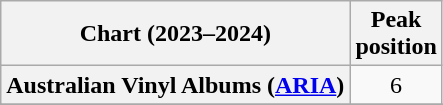<table class="wikitable sortable plainrowheaders" style="text-align:center">
<tr>
<th scope="col">Chart (2023–2024)</th>
<th scope="col">Peak<br>position</th>
</tr>
<tr>
<th scope="row">Australian Vinyl Albums (<a href='#'>ARIA</a>)</th>
<td>6</td>
</tr>
<tr>
</tr>
<tr>
</tr>
<tr>
</tr>
<tr>
</tr>
</table>
